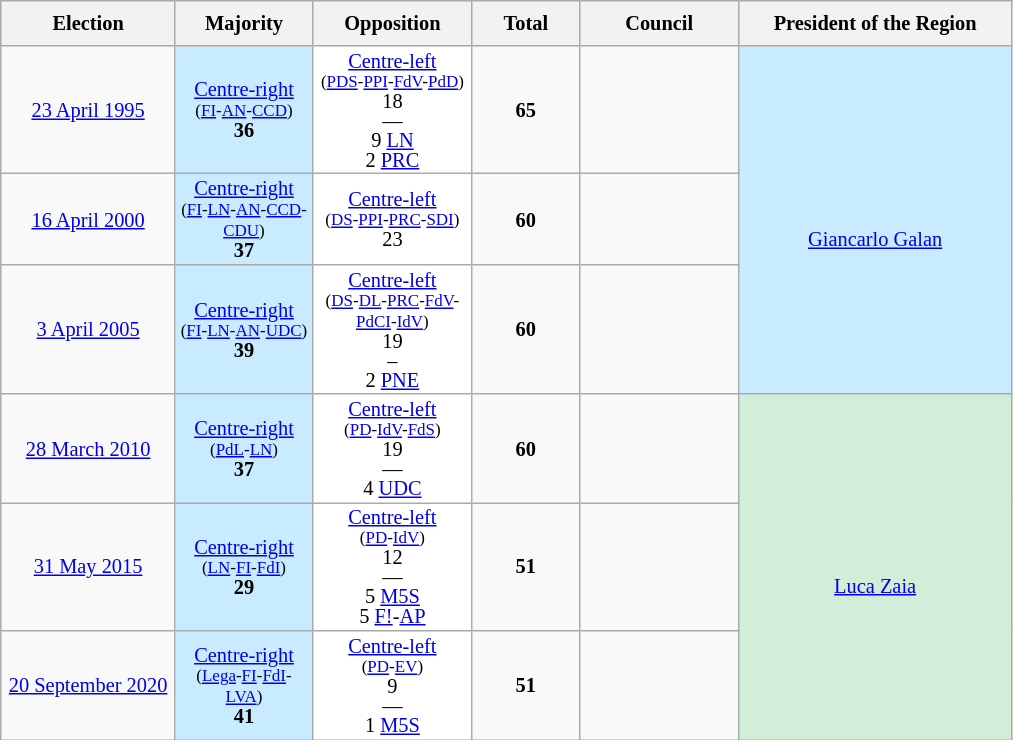<table class="wikitable" style="text-align:center;font-size:85%;line-height:13px">
<tr style="height:30px; background-color:#E9E9E9">
<th style="width:110px;">Election</th>
<th style="width:85px;">Majority</th>
<th style="width:100px;">Opposition</th>
<th style="width:65px;">Total</th>
<th style="width:100px;">Council</th>
<th style="width:175px;">President of the Region</th>
</tr>
<tr>
<td><a href='#'>23 April 1995</a></td>
<td style="background:#C8EBFF; text-align:center;"><a href='#'>Centre-right</a><br><small>(<a href='#'>FI</a>-<a href='#'>AN</a>-<a href='#'>CCD</a>)</small><br><strong>36</strong></td>
<td style="background:white; text-align:center;"><a href='#'>Centre-left</a><br><small>(<a href='#'>PDS</a>-<a href='#'>PPI</a>-<a href='#'>FdV</a>-<a href='#'>PdD</a>)</small><br>18<br>—<br>9 <a href='#'>LN</a><br>2 <a href='#'>PRC</a></td>
<td><strong>65</strong></td>
<td></td>
<td rowspan="3" style="background:#C8EBFF; text-align:centre;"><br><br><a href='#'>Giancarlo Galan</a></td>
</tr>
<tr>
<td><a href='#'>16 April 2000</a></td>
<td style="background:#C8EBFF; text-align:center;"><a href='#'>Centre-right</a><br><small>(<a href='#'>FI</a>-<a href='#'>LN</a>-<a href='#'>AN</a>-<a href='#'>CCD</a>-<a href='#'>CDU</a>)</small><br><strong>37</strong></td>
<td style="background:white; text-align:center;"><a href='#'>Centre-left</a><br><small>(<a href='#'>DS</a>-<a href='#'>PPI</a>-<a href='#'>PRC</a>-<a href='#'>SDI</a>)</small><br>23</td>
<td><strong>60</strong></td>
<td></td>
</tr>
<tr>
<td><a href='#'>3 April 2005</a></td>
<td style="background:#C8EBFF; text-align:center;"><a href='#'>Centre-right</a><br><small>(<a href='#'>FI</a>-<a href='#'>LN</a>-<a href='#'>AN</a>-<a href='#'>UDC</a>)</small><br><strong>39</strong></td>
<td style="background:white; text-align:center;"><a href='#'>Centre-left</a><br><small>(<a href='#'>DS</a>-<a href='#'>DL</a>-<a href='#'>PRC</a>-<a href='#'>FdV</a>-<a href='#'>PdCI</a>-<a href='#'>IdV</a>)</small><br>19<br>–<br>2 <a href='#'>PNE</a></td>
<td><strong>60</strong></td>
<td></td>
</tr>
<tr>
<td><a href='#'>28 March 2010</a></td>
<td style="background:#C8EBFF; text-align:center;"><a href='#'>Centre-right</a><br><small>(<a href='#'>PdL</a>-<a href='#'>LN</a>)</small><br><strong>37</strong></td>
<td style="background:white; text-align:center;"><a href='#'>Centre-left</a><br><small>(<a href='#'>PD</a>-<a href='#'>IdV</a>-<a href='#'>FdS</a>)</small><br>19<br>—<br>4 <a href='#'>UDC</a></td>
<td><strong>60</strong></td>
<td></td>
<td rowspan=3 style="background:#D2EED9; text-align:centre;"><br><br><a href='#'>Luca Zaia</a></td>
</tr>
<tr>
<td><a href='#'>31 May 2015</a></td>
<td style="background:#C8EBFF; text-align:center;"><a href='#'>Centre-right</a><br><small>(<a href='#'>LN</a>-<a href='#'>FI</a>-<a href='#'>FdI</a>)</small><br><strong>29</strong></td>
<td style="background:white; text-align:center;"><a href='#'>Centre-left</a><br><small>(<a href='#'>PD</a>-<a href='#'>IdV</a>)</small><br>12<br>—<br>5 <a href='#'>M5S</a><br>5 <a href='#'>F!</a>-<a href='#'>AP</a></td>
<td><strong>51</strong></td>
<td></td>
</tr>
<tr>
<td><a href='#'>20 September 2020</a></td>
<td style="background:#C8EBFF; text-align:center;"><a href='#'>Centre-right</a><br><small>(<a href='#'>Lega</a>-<a href='#'>FI</a>-<a href='#'>FdI</a>-<a href='#'>LVA</a>)</small><br><strong>41</strong></td>
<td style="background:white; text-align:center;"><a href='#'>Centre-left</a><br><small>(<a href='#'>PD</a>-<a href='#'>EV</a>)</small><br>9<br>—<br>1 <a href='#'>M5S</a></td>
<td><strong>51</strong></td>
<td></td>
</tr>
</table>
